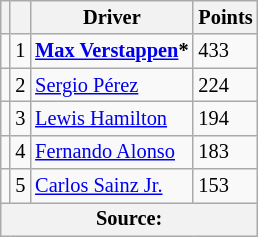<table class="wikitable" style="font-size: 85%;">
<tr>
<th scope="col"></th>
<th scope="col"></th>
<th scope="col">Driver</th>
<th scope="col">Points</th>
</tr>
<tr>
<td align="left"></td>
<td align="center">1</td>
<td> <strong><a href='#'>Max Verstappen</a>*</strong></td>
<td align="left">433</td>
</tr>
<tr>
<td align="left"></td>
<td align="center">2</td>
<td> <a href='#'>Sergio Pérez</a></td>
<td align="left">224</td>
</tr>
<tr>
<td align="left"></td>
<td align="center">3</td>
<td> <a href='#'>Lewis Hamilton</a></td>
<td align="left">194</td>
</tr>
<tr>
<td align="left"></td>
<td align="center">4</td>
<td> <a href='#'>Fernando Alonso</a></td>
<td align="left">183</td>
</tr>
<tr>
<td align="left"></td>
<td align="center">5</td>
<td> <a href='#'>Carlos Sainz Jr.</a></td>
<td align="left">153</td>
</tr>
<tr>
<th colspan=4>Source:</th>
</tr>
</table>
